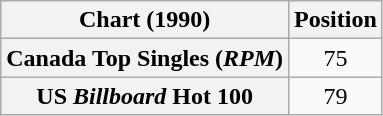<table class="wikitable sortable plainrowheaders" style="text-align:center">
<tr>
<th>Chart (1990)</th>
<th>Position</th>
</tr>
<tr>
<th scope="row">Canada Top Singles (<em>RPM</em>)</th>
<td>75</td>
</tr>
<tr>
<th scope="row">US <em>Billboard</em> Hot 100</th>
<td>79</td>
</tr>
</table>
